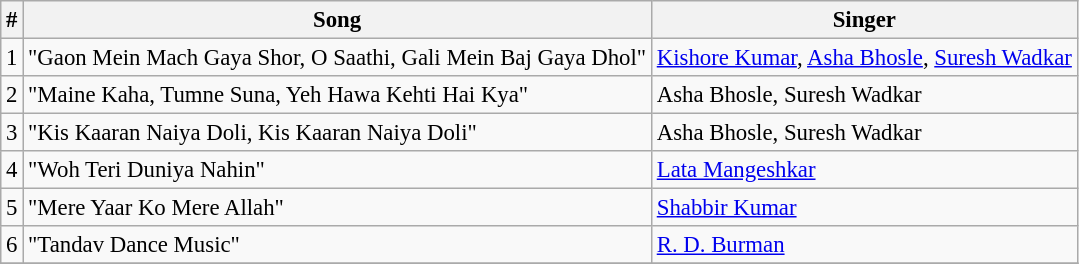<table class="wikitable" style="font-size:95%;">
<tr>
<th>#</th>
<th>Song</th>
<th>Singer</th>
</tr>
<tr>
<td>1</td>
<td>"Gaon Mein Mach Gaya Shor, O Saathi, Gali Mein Baj Gaya Dhol"</td>
<td><a href='#'>Kishore Kumar</a>, <a href='#'>Asha Bhosle</a>, <a href='#'>Suresh Wadkar</a></td>
</tr>
<tr>
<td>2</td>
<td>"Maine Kaha, Tumne Suna, Yeh Hawa Kehti Hai Kya"</td>
<td>Asha Bhosle, Suresh Wadkar</td>
</tr>
<tr>
<td>3</td>
<td>"Kis Kaaran Naiya Doli, Kis Kaaran Naiya Doli"</td>
<td>Asha Bhosle, Suresh Wadkar</td>
</tr>
<tr>
<td>4</td>
<td>"Woh Teri Duniya Nahin"</td>
<td><a href='#'>Lata Mangeshkar</a></td>
</tr>
<tr>
<td>5</td>
<td>"Mere Yaar Ko Mere Allah"</td>
<td><a href='#'>Shabbir Kumar</a></td>
</tr>
<tr>
<td>6</td>
<td>"Tandav Dance Music"</td>
<td><a href='#'>R. D. Burman</a></td>
</tr>
<tr>
</tr>
</table>
